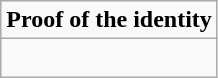<table role="presentation" class="wikitable mw-collapsible mw-collapsed">
<tr>
<td><strong>Proof of the identity</strong></td>
</tr>
<tr>
<td><br></td>
</tr>
</table>
